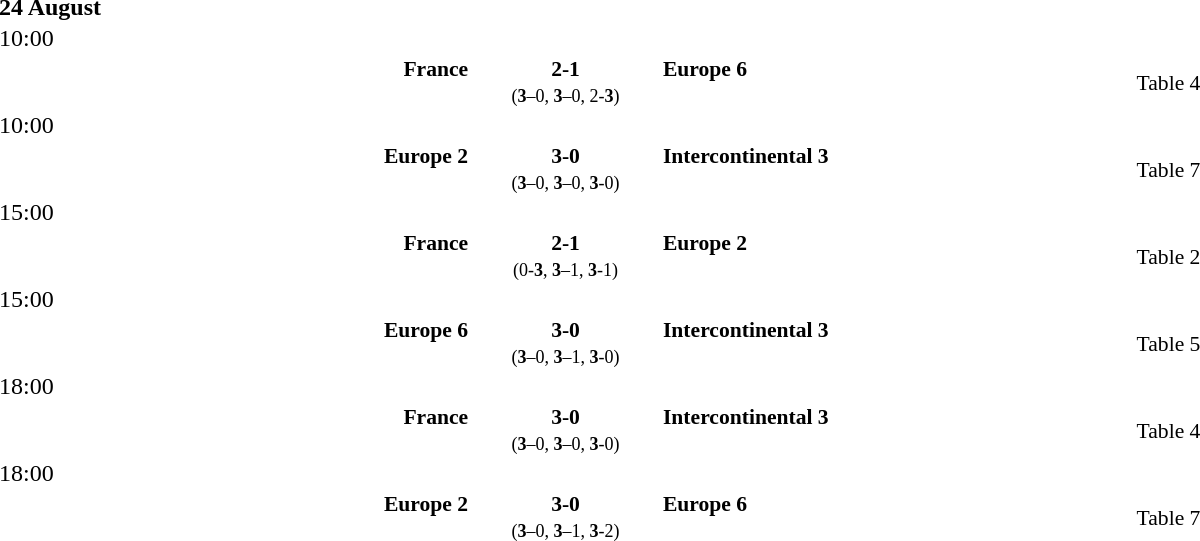<table style="width:100%;" cellspacing="1">
<tr>
<th width=25%></th>
<th width=10%></th>
<th width=25%></th>
</tr>
<tr>
<td><strong>24 August</strong></td>
</tr>
<tr>
<td>10:00</td>
</tr>
<tr style=font-size:90%>
<td align=right><strong>France<br><br></strong></td>
<td align=center><strong> 2-1 </strong><br><small>(<strong>3</strong>–0, <strong>3</strong>–0, 2-<strong>3</strong>)</small></td>
<td><strong>Europe 6</strong><br><br></td>
<td>Table 4</td>
</tr>
<tr>
<td>10:00</td>
</tr>
<tr style=font-size:90%>
<td align=right><strong>Europe 2<br><br></strong></td>
<td align=center><strong> 3-0 </strong><br><small>(<strong>3</strong>–0, <strong>3</strong>–0, <strong>3</strong>-0)</small></td>
<td><strong>Intercontinental 3</strong><br><br></td>
<td>Table 7</td>
</tr>
<tr>
<td>15:00</td>
</tr>
<tr style=font-size:90%>
<td align=right><strong>France<br><br></strong></td>
<td align=center><strong> 2-1 </strong><br><small>(0-<strong>3</strong>, <strong>3</strong>–1, <strong>3</strong>-1)</small></td>
<td><strong>Europe 2</strong><br><br></td>
<td>Table 2</td>
</tr>
<tr>
<td>15:00</td>
</tr>
<tr style=font-size:90%>
<td align=right><strong>Europe 6<br><br></strong></td>
<td align=center><strong> 3-0 </strong><br><small>(<strong>3</strong>–0, <strong>3</strong>–1, <strong>3</strong>-0)</small></td>
<td><strong>Intercontinental 3</strong><br><br></td>
<td>Table 5</td>
</tr>
<tr>
<td>18:00</td>
</tr>
<tr style=font-size:90%>
<td align=right><strong>France<br><br></strong></td>
<td align=center><strong> 3-0 </strong><br><small>(<strong>3</strong>–0, <strong>3</strong>–0, <strong>3</strong>-0)</small></td>
<td><strong>Intercontinental 3</strong><br><br></td>
<td>Table 4</td>
</tr>
<tr>
<td>18:00</td>
</tr>
<tr style=font-size:90%>
<td align=right><strong>Europe 2<br><br></strong></td>
<td align=center><strong> 3-0 </strong><br><small>(<strong>3</strong>–0, <strong>3</strong>–1, <strong>3</strong>-2)</small></td>
<td><strong>Europe 6</strong><br><br></td>
<td>Table 7</td>
</tr>
</table>
